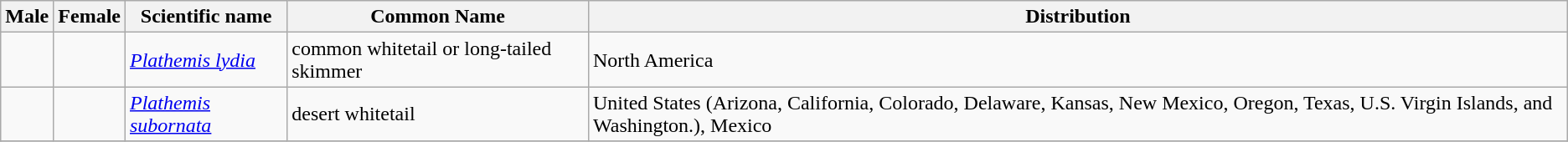<table class="wikitable">
<tr>
<th>Male</th>
<th>Female</th>
<th>Scientific name</th>
<th>Common Name</th>
<th>Distribution</th>
</tr>
<tr>
<td></td>
<td></td>
<td><em><a href='#'>Plathemis lydia</a></em> </td>
<td>common whitetail or long-tailed skimmer</td>
<td>North America</td>
</tr>
<tr>
<td></td>
<td></td>
<td><em><a href='#'>Plathemis subornata</a></em> </td>
<td>desert whitetail</td>
<td>United States (Arizona, California, Colorado, Delaware, Kansas, New Mexico, Oregon, Texas, U.S. Virgin Islands, and Washington.), Mexico</td>
</tr>
<tr>
</tr>
</table>
